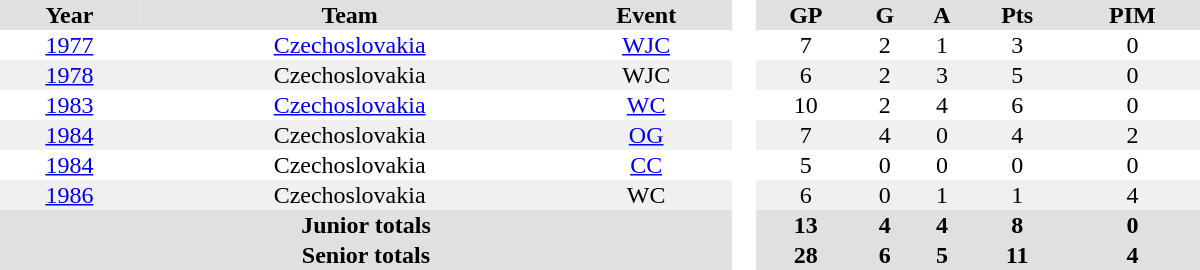<table border="0" cellpadding="1" cellspacing="0" style="text-align:center; width:50em">
<tr ALIGN="center" bgcolor="#e0e0e0">
<th>Year</th>
<th>Team</th>
<th>Event</th>
<th rowspan="99" bgcolor="#ffffff"> </th>
<th>GP</th>
<th>G</th>
<th>A</th>
<th>Pts</th>
<th>PIM</th>
</tr>
<tr>
<td><a href='#'>1977</a></td>
<td><a href='#'>Czechoslovakia</a></td>
<td><a href='#'>WJC</a></td>
<td>7</td>
<td>2</td>
<td>1</td>
<td>3</td>
<td>0</td>
</tr>
<tr bgcolor="#f0f0f0">
<td><a href='#'>1978</a></td>
<td>Czechoslovakia</td>
<td>WJC</td>
<td>6</td>
<td>2</td>
<td>3</td>
<td>5</td>
<td>0</td>
</tr>
<tr>
<td><a href='#'>1983</a></td>
<td><a href='#'>Czechoslovakia</a></td>
<td><a href='#'>WC</a></td>
<td>10</td>
<td>2</td>
<td>4</td>
<td>6</td>
<td>0</td>
</tr>
<tr bgcolor="#f0f0f0">
<td><a href='#'>1984</a></td>
<td>Czechoslovakia</td>
<td><a href='#'>OG</a></td>
<td>7</td>
<td>4</td>
<td>0</td>
<td>4</td>
<td>2</td>
</tr>
<tr>
<td><a href='#'>1984</a></td>
<td>Czechoslovakia</td>
<td><a href='#'>CC</a></td>
<td>5</td>
<td>0</td>
<td>0</td>
<td>0</td>
<td>0</td>
</tr>
<tr bgcolor="#f0f0f0">
<td><a href='#'>1986</a></td>
<td>Czechoslovakia</td>
<td>WC</td>
<td>6</td>
<td>0</td>
<td>1</td>
<td>1</td>
<td>4</td>
</tr>
<tr bgcolor="#e0e0e0">
<th colspan=3>Junior totals</th>
<th>13</th>
<th>4</th>
<th>4</th>
<th>8</th>
<th>0</th>
</tr>
<tr bgcolor="#e0e0e0">
<th colspan=3>Senior totals</th>
<th>28</th>
<th>6</th>
<th>5</th>
<th>11</th>
<th>4</th>
</tr>
</table>
